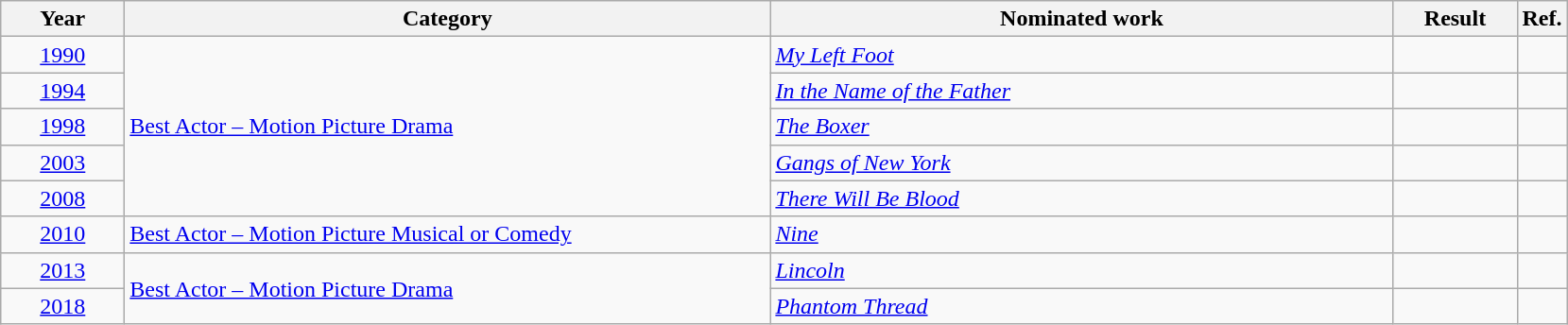<table class=wikitable>
<tr>
<th scope="col" style="width:5em;">Year</th>
<th scope="col" style="width:28em;">Category</th>
<th scope="col" style="width:27em;">Nominated work</th>
<th scope="col" style="width:5em;">Result</th>
<th>Ref.</th>
</tr>
<tr>
<td style="text-align:center;"><a href='#'>1990</a></td>
<td rowspan="5"><a href='#'>Best Actor – Motion Picture Drama</a></td>
<td><em><a href='#'>My Left Foot</a></em></td>
<td></td>
<td style="text-align:center;"></td>
</tr>
<tr>
<td style="text-align:center;"><a href='#'>1994</a></td>
<td><em><a href='#'>In the Name of the Father</a></em></td>
<td></td>
<td style="text-align:center;"></td>
</tr>
<tr>
<td style="text-align:center;"><a href='#'>1998</a></td>
<td><em><a href='#'>The Boxer</a></em></td>
<td></td>
<td style="text-align:center;"></td>
</tr>
<tr>
<td style="text-align:center;"><a href='#'>2003</a></td>
<td><em><a href='#'>Gangs of New York</a></em></td>
<td></td>
<td style="text-align:center;"></td>
</tr>
<tr>
<td style="text-align:center;"><a href='#'>2008</a></td>
<td><em><a href='#'>There Will Be Blood</a></em></td>
<td></td>
<td></td>
</tr>
<tr>
<td style="text-align:center;"><a href='#'>2010</a></td>
<td><a href='#'>Best Actor – Motion Picture Musical or Comedy</a></td>
<td><em><a href='#'>Nine</a></em></td>
<td></td>
<td style="text-align:center;"></td>
</tr>
<tr>
<td style="text-align:center;"><a href='#'>2013</a></td>
<td rowspan="2"><a href='#'>Best Actor – Motion Picture Drama</a></td>
<td><em><a href='#'>Lincoln</a></em></td>
<td></td>
<td style="text-align:center;"></td>
</tr>
<tr>
<td style="text-align:center;"><a href='#'>2018</a></td>
<td><em><a href='#'>Phantom Thread</a></em></td>
<td></td>
<td style="text-align:center;"></td>
</tr>
</table>
